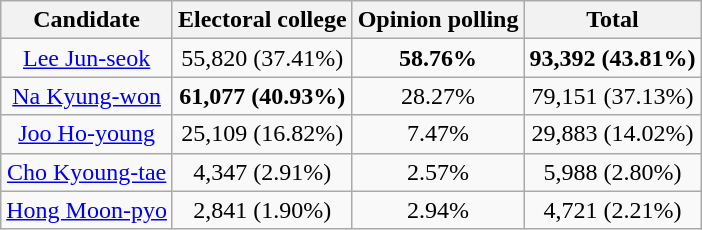<table class="wikitable" style="text-align:center;">
<tr>
<th>Candidate</th>
<th>Electoral college</th>
<th>Opinion polling</th>
<th>Total</th>
</tr>
<tr>
<td><a href='#'>Lee Jun-seok</a></td>
<td>55,820 (37.41%)</td>
<td><strong>58.76%</strong></td>
<td><strong>93,392 (43.81%)</strong></td>
</tr>
<tr>
<td><a href='#'>Na Kyung-won</a></td>
<td><strong>61,077 (40.93%)</strong></td>
<td>28.27%</td>
<td>79,151 (37.13%)</td>
</tr>
<tr>
<td><a href='#'>Joo Ho-young</a></td>
<td>25,109 (16.82%)</td>
<td>7.47%</td>
<td>29,883 (14.02%)</td>
</tr>
<tr>
<td><a href='#'>Cho Kyoung-tae</a></td>
<td>4,347 (2.91%)</td>
<td>2.57%</td>
<td>5,988 (2.80%)</td>
</tr>
<tr>
<td><a href='#'>Hong Moon-pyo</a></td>
<td>2,841 (1.90%)</td>
<td>2.94%</td>
<td>4,721 (2.21%)</td>
</tr>
</table>
